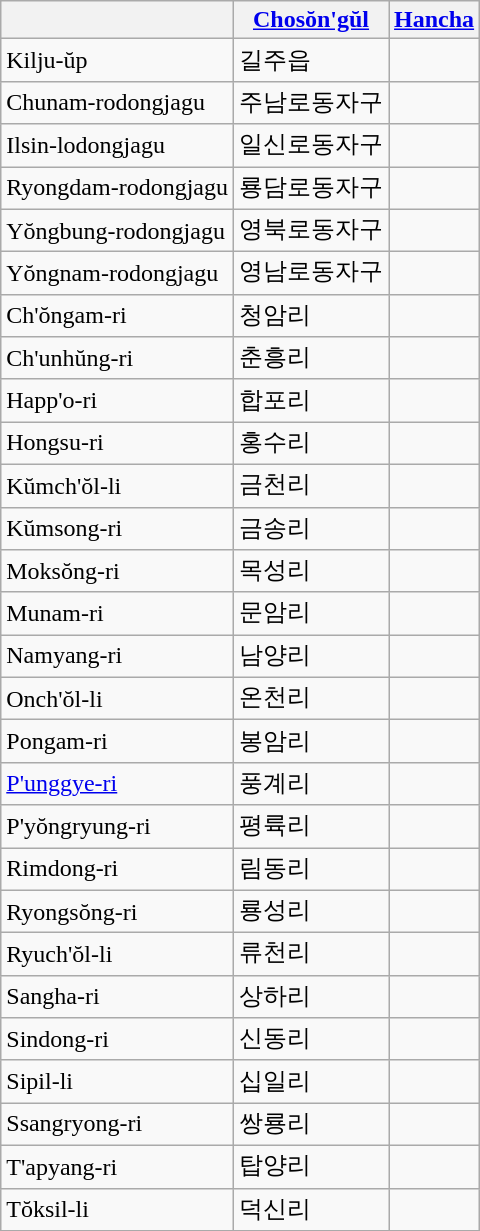<table class="wikitable">
<tr>
<th></th>
<th><a href='#'>Chosŏn'gŭl</a></th>
<th><a href='#'>Hancha</a></th>
</tr>
<tr>
<td>Kilju-ŭp</td>
<td>길주읍</td>
<td></td>
</tr>
<tr>
<td>Chunam-rodongjagu</td>
<td>주남로동자구</td>
<td></td>
</tr>
<tr>
<td>Ilsin-lodongjagu</td>
<td>일신로동자구</td>
<td></td>
</tr>
<tr>
<td>Ryongdam-rodongjagu</td>
<td>룡담로동자구</td>
<td></td>
</tr>
<tr>
<td>Yŏngbung-rodongjagu</td>
<td>영북로동자구</td>
<td></td>
</tr>
<tr>
<td>Yŏngnam-rodongjagu</td>
<td>영남로동자구</td>
<td></td>
</tr>
<tr>
<td>Ch'ŏngam-ri</td>
<td>청암리</td>
<td></td>
</tr>
<tr>
<td>Ch'unhŭng-ri</td>
<td>춘흥리</td>
<td></td>
</tr>
<tr>
<td>Happ'o-ri</td>
<td>합포리</td>
<td></td>
</tr>
<tr>
<td>Hongsu-ri</td>
<td>홍수리</td>
<td></td>
</tr>
<tr>
<td>Kŭmch'ŏl-li</td>
<td>금천리</td>
<td></td>
</tr>
<tr>
<td>Kŭmsong-ri</td>
<td>금송리</td>
<td></td>
</tr>
<tr>
<td>Moksŏng-ri</td>
<td>목성리</td>
<td></td>
</tr>
<tr>
<td>Munam-ri</td>
<td>문암리</td>
<td></td>
</tr>
<tr>
<td>Namyang-ri</td>
<td>남양리</td>
<td></td>
</tr>
<tr>
<td>Onch'ŏl-li</td>
<td>온천리</td>
<td></td>
</tr>
<tr>
<td>Pongam-ri</td>
<td>봉암리</td>
<td></td>
</tr>
<tr>
<td><a href='#'>P'unggye-ri</a></td>
<td>풍계리</td>
<td></td>
</tr>
<tr>
<td>P'yŏngryung-ri</td>
<td>평륙리</td>
<td></td>
</tr>
<tr>
<td>Rimdong-ri</td>
<td>림동리</td>
<td></td>
</tr>
<tr>
<td>Ryongsŏng-ri</td>
<td>룡성리</td>
<td></td>
</tr>
<tr>
<td>Ryuch'ŏl-li</td>
<td>류천리</td>
<td></td>
</tr>
<tr>
<td>Sangha-ri</td>
<td>상하리</td>
<td></td>
</tr>
<tr>
<td>Sindong-ri</td>
<td>신동리</td>
<td></td>
</tr>
<tr>
<td>Sipil-li</td>
<td>십일리</td>
<td></td>
</tr>
<tr>
<td>Ssangryong-ri</td>
<td>쌍룡리</td>
<td></td>
</tr>
<tr>
<td>T'apyang-ri</td>
<td>탑양리</td>
<td></td>
</tr>
<tr>
<td>Tŏksil-li</td>
<td>덕신리</td>
<td></td>
</tr>
</table>
